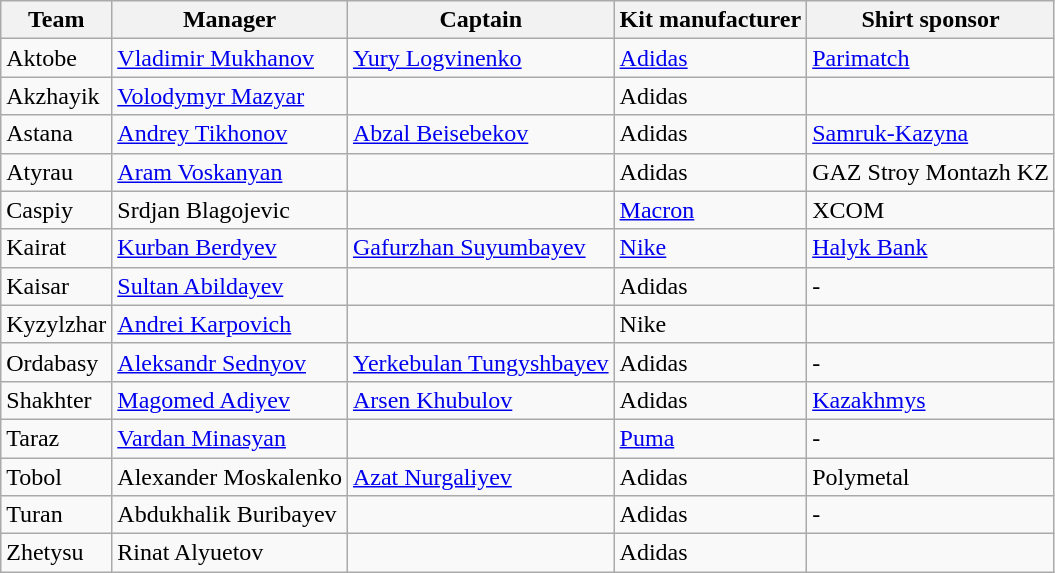<table class="wikitable sortable" style="text-align: left;">
<tr>
<th>Team</th>
<th>Manager</th>
<th>Captain</th>
<th>Kit manufacturer</th>
<th>Shirt sponsor</th>
</tr>
<tr>
<td>Aktobe</td>
<td> <a href='#'>Vladimir Mukhanov</a></td>
<td> <a href='#'>Yury Logvinenko</a></td>
<td><a href='#'>Adidas</a></td>
<td><a href='#'>Parimatch</a></td>
</tr>
<tr>
<td>Akzhayik</td>
<td> <a href='#'>Volodymyr Mazyar</a></td>
<td></td>
<td>Adidas</td>
<td></td>
</tr>
<tr>
<td>Astana</td>
<td> <a href='#'>Andrey Tikhonov</a></td>
<td> <a href='#'>Abzal Beisebekov</a></td>
<td>Adidas</td>
<td><a href='#'>Samruk-Kazyna</a></td>
</tr>
<tr>
<td>Atyrau</td>
<td> <a href='#'>Aram Voskanyan</a></td>
<td></td>
<td>Adidas</td>
<td>GAZ Stroy Montazh KZ</td>
</tr>
<tr>
<td>Caspiy</td>
<td> Srdjan Blagojevic</td>
<td></td>
<td><a href='#'>Macron</a></td>
<td>XCOM </td>
</tr>
<tr>
<td>Kairat</td>
<td> <a href='#'>Kurban Berdyev</a></td>
<td> <a href='#'>Gafurzhan Suyumbayev</a></td>
<td><a href='#'>Nike</a></td>
<td><a href='#'>Halyk Bank</a></td>
</tr>
<tr>
<td>Kaisar</td>
<td> <a href='#'>Sultan Abildayev</a></td>
<td></td>
<td>Adidas</td>
<td>-</td>
</tr>
<tr>
<td>Kyzylzhar</td>
<td> <a href='#'>Andrei Karpovich</a></td>
<td></td>
<td>Nike</td>
<td></td>
</tr>
<tr>
<td>Ordabasy</td>
<td> <a href='#'>Aleksandr Sednyov</a></td>
<td> <a href='#'>Yerkebulan Tungyshbayev</a></td>
<td>Adidas</td>
<td>-</td>
</tr>
<tr>
<td>Shakhter</td>
<td> <a href='#'>Magomed Adiyev</a></td>
<td> <a href='#'>Arsen Khubulov</a></td>
<td>Adidas</td>
<td><a href='#'>Kazakhmys</a></td>
</tr>
<tr>
<td>Taraz</td>
<td> <a href='#'>Vardan Minasyan</a></td>
<td></td>
<td><a href='#'>Puma</a></td>
<td>-</td>
</tr>
<tr>
<td>Tobol</td>
<td> Alexander Moskalenko </td>
<td> <a href='#'>Azat Nurgaliyev</a></td>
<td>Adidas</td>
<td>Polymetal</td>
</tr>
<tr>
<td>Turan</td>
<td> Abdukhalik Buribayev</td>
<td></td>
<td>Adidas</td>
<td>-</td>
</tr>
<tr>
<td>Zhetysu</td>
<td> Rinat Alyuetov</td>
<td></td>
<td>Adidas</td>
<td></td>
</tr>
</table>
